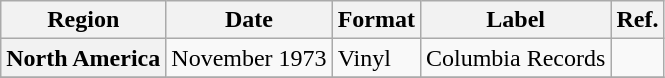<table class="wikitable plainrowheaders">
<tr>
<th scope="col">Region</th>
<th scope="col">Date</th>
<th scope="col">Format</th>
<th scope="col">Label</th>
<th scope="col">Ref.</th>
</tr>
<tr>
<th scope="row">North America</th>
<td>November 1973</td>
<td>Vinyl</td>
<td>Columbia Records</td>
<td></td>
</tr>
<tr>
</tr>
</table>
